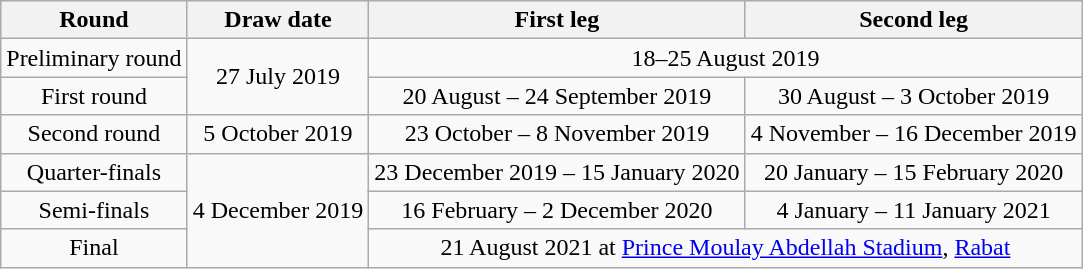<table class="wikitable" style="text-align:center">
<tr>
<th>Round</th>
<th>Draw date</th>
<th>First leg</th>
<th>Second leg</th>
</tr>
<tr>
<td>Preliminary round</td>
<td rowspan=2>27 July 2019</td>
<td colspan=2>18–25 August 2019</td>
</tr>
<tr>
<td>First round</td>
<td>20 August – 24 September 2019</td>
<td>30 August – 3 October 2019</td>
</tr>
<tr>
<td>Second round</td>
<td>5 October 2019</td>
<td>23 October – 8 November 2019</td>
<td>4 November – 16 December 2019</td>
</tr>
<tr>
<td>Quarter-finals</td>
<td rowspan=3>4 December 2019</td>
<td>23 December 2019 – 15 January 2020</td>
<td>20 January – 15 February 2020</td>
</tr>
<tr>
<td>Semi-finals</td>
<td>16 February – 2 December 2020</td>
<td>4 January – 11 January 2021</td>
</tr>
<tr>
<td>Final</td>
<td colspan=2>21 August 2021 at <a href='#'>Prince Moulay Abdellah Stadium</a>, <a href='#'>Rabat</a></td>
</tr>
</table>
